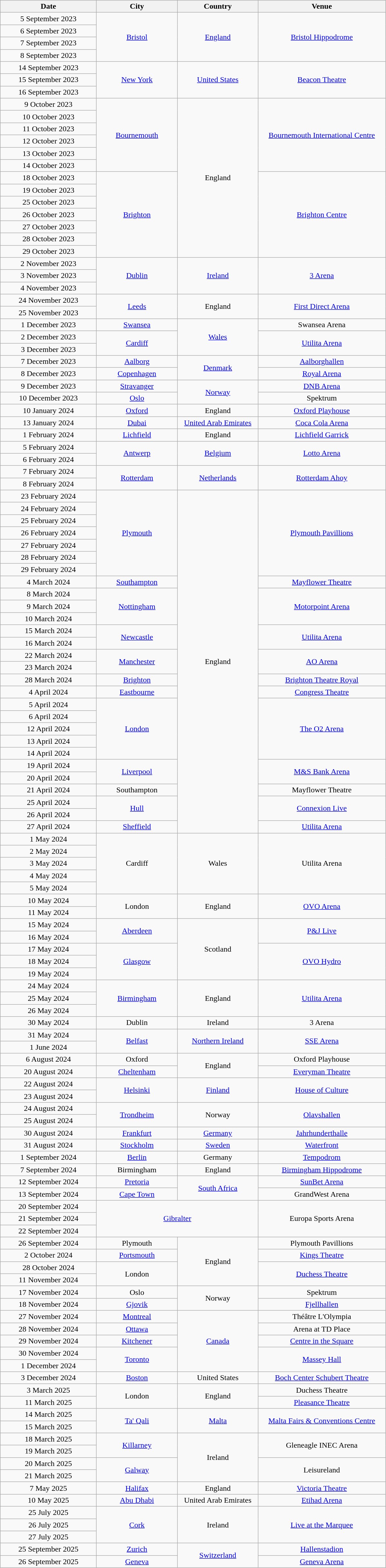<table class="wikitable" style="text-align:center;">
<tr>
<th scope="col" style="width:12em;">Date</th>
<th scope="col" style="width:10em;">City</th>
<th scope="col" style="width:10em;">Country</th>
<th scope="col" style="width:16em;">Venue</th>
</tr>
<tr>
<td>5 September 2023</td>
<td rowspan="4"><a href='#'>Bristol</a></td>
<td rowspan="4"><a href='#'>England</a></td>
<td rowspan="4"><a href='#'>Bristol Hippodrome</a></td>
</tr>
<tr>
<td>6 September 2023</td>
</tr>
<tr>
<td>7 September 2023</td>
</tr>
<tr>
<td>8 September 2023</td>
</tr>
<tr>
<td>14 September 2023</td>
<td rowspan="3"><a href='#'>New York</a></td>
<td rowspan="3"><a href='#'>United States</a></td>
<td rowspan="3"><a href='#'>Beacon Theatre</a></td>
</tr>
<tr>
<td>15 September 2023</td>
</tr>
<tr>
<td>16 September 2023</td>
</tr>
<tr>
<td>9 October 2023</td>
<td rowspan="6"><a href='#'>Bournemouth</a></td>
<td rowspan="13">England</td>
<td rowspan="6"><a href='#'>Bournemouth International Centre</a></td>
</tr>
<tr>
<td>10 October 2023</td>
</tr>
<tr>
<td>11 October 2023</td>
</tr>
<tr>
<td>12 October 2023</td>
</tr>
<tr>
<td>13 October 2023</td>
</tr>
<tr>
<td>14 October 2023</td>
</tr>
<tr>
<td>18 October 2023</td>
<td rowspan="7"><a href='#'>Brighton</a></td>
<td rowspan="7"><a href='#'>Brighton Centre</a></td>
</tr>
<tr>
<td>19 October 2023</td>
</tr>
<tr>
<td>25 October 2023</td>
</tr>
<tr>
<td>26 October 2023</td>
</tr>
<tr>
<td>27 October 2023</td>
</tr>
<tr>
<td>28 October 2023</td>
</tr>
<tr>
<td>29 October 2023</td>
</tr>
<tr>
<td>2 November 2023</td>
<td rowspan="3"><a href='#'>Dublin</a></td>
<td rowspan="3"><a href='#'>Ireland</a></td>
<td rowspan="3"><a href='#'>3 Arena</a></td>
</tr>
<tr>
<td>3 November 2023</td>
</tr>
<tr>
<td>4 November 2023</td>
</tr>
<tr>
<td>24 November 2023</td>
<td rowspan="2"><a href='#'>Leeds</a></td>
<td rowspan="2">England</td>
<td rowspan="2"><a href='#'>First Direct Arena</a></td>
</tr>
<tr>
<td>25 November 2023</td>
</tr>
<tr>
<td>1 December 2023</td>
<td><a href='#'>Swansea</a></td>
<td rowspan="3"><a href='#'>Wales</a></td>
<td>Swansea Arena</td>
</tr>
<tr>
<td>2 December 2023</td>
<td rowspan="2"><a href='#'>Cardiff</a></td>
<td rowspan="2"><a href='#'>Utilita Arena</a></td>
</tr>
<tr>
<td>3 December 2023</td>
</tr>
<tr>
<td>7 December 2023</td>
<td><a href='#'>Aalborg</a></td>
<td rowspan="2"><a href='#'>Denmark</a></td>
<td><a href='#'>Aalborghallen</a></td>
</tr>
<tr>
<td>8 December 2023</td>
<td><a href='#'>Copenhagen</a></td>
<td><a href='#'>Royal Arena</a></td>
</tr>
<tr>
<td>9 December 2023</td>
<td><a href='#'>Stravanger</a></td>
<td rowspan="2"><a href='#'>Norway</a></td>
<td><a href='#'>DNB Arena</a></td>
</tr>
<tr>
<td>10 December 2023</td>
<td><a href='#'>Oslo</a></td>
<td>Spektrum</td>
</tr>
<tr>
<td>10 January 2024</td>
<td><a href='#'>Oxford</a></td>
<td>England</td>
<td><a href='#'>Oxford Playhouse</a></td>
</tr>
<tr>
<td>13 January 2024</td>
<td><a href='#'>Dubai</a></td>
<td><a href='#'>United Arab Emirates</a></td>
<td><a href='#'>Coca Cola Arena</a></td>
</tr>
<tr>
<td>1 February 2024</td>
<td><a href='#'>Lichfield</a></td>
<td>England</td>
<td><a href='#'>Lichfield Garrick</a></td>
</tr>
<tr>
<td>5 February 2024</td>
<td rowspan="2"><a href='#'>Antwerp</a></td>
<td rowspan="2"><a href='#'>Belgium</a></td>
<td rowspan="2"><a href='#'>Lotto Arena</a></td>
</tr>
<tr>
<td>6 February 2024</td>
</tr>
<tr>
<td>7 February 2024</td>
<td rowspan="2"><a href='#'>Rotterdam</a></td>
<td rowspan="2"><a href='#'>Netherlands</a></td>
<td rowspan="2"><a href='#'>Rotterdam Ahoy</a></td>
</tr>
<tr>
<td>8 February 2024</td>
</tr>
<tr>
<td>23 February 2024</td>
<td rowspan="7"><a href='#'>Plymouth</a></td>
<td rowspan="28">England</td>
<td rowspan="7"><a href='#'>Plymouth Pavillions</a></td>
</tr>
<tr>
<td>24 February 2024</td>
</tr>
<tr>
<td>25 February 2024</td>
</tr>
<tr>
<td>26 February 2024</td>
</tr>
<tr>
<td>27 February 2024</td>
</tr>
<tr>
<td>28 February 2024</td>
</tr>
<tr>
<td>29 February 2024</td>
</tr>
<tr>
<td>4 March 2024</td>
<td><a href='#'>Southampton</a></td>
<td><a href='#'>Mayflower Theatre</a></td>
</tr>
<tr>
<td>8 March 2024</td>
<td rowspan="3"><a href='#'>Nottingham</a></td>
<td rowspan="3"><a href='#'>Motorpoint Arena</a></td>
</tr>
<tr>
<td>9 March 2024</td>
</tr>
<tr>
<td>10 March 2024</td>
</tr>
<tr>
<td>15 March 2024</td>
<td rowspan="2"><a href='#'>Newcastle</a></td>
<td rowspan="2"><a href='#'>Utilita Arena</a></td>
</tr>
<tr>
<td>16 March 2024</td>
</tr>
<tr>
<td>22 March 2024</td>
<td rowspan="2"><a href='#'>Manchester</a></td>
<td rowspan="2"><a href='#'>AO Arena</a></td>
</tr>
<tr>
<td>23 March 2024</td>
</tr>
<tr>
<td>28 March 2024</td>
<td><a href='#'>Brighton</a></td>
<td><a href='#'>Brighton Theatre Royal</a></td>
</tr>
<tr>
<td>4 April 2024</td>
<td><a href='#'>Eastbourne</a></td>
<td><a href='#'>Congress Theatre</a></td>
</tr>
<tr>
<td>5 April 2024</td>
<td rowspan="5"><a href='#'>London</a></td>
<td rowspan="5"><a href='#'>The O2 Arena</a></td>
</tr>
<tr>
<td>6 April 2024</td>
</tr>
<tr>
<td>12 April 2024</td>
</tr>
<tr>
<td>13 April 2024</td>
</tr>
<tr>
<td>14 April 2024</td>
</tr>
<tr>
<td>19 April 2024</td>
<td rowspan="2"><a href='#'>Liverpool</a></td>
<td rowspan="2"><a href='#'>M&S Bank Arena</a></td>
</tr>
<tr>
<td>20 April 2024</td>
</tr>
<tr>
<td>21 April 2024</td>
<td>Southampton</td>
<td>Mayflower Theatre</td>
</tr>
<tr>
<td>25 April 2024</td>
<td rowspan="2"><a href='#'>Hull</a></td>
<td rowspan="2"><a href='#'>Connexion Live</a></td>
</tr>
<tr>
<td>26 April 2024</td>
</tr>
<tr>
<td>27 April 2024</td>
<td><a href='#'>Sheffield</a></td>
<td><a href='#'>Utilita Arena</a></td>
</tr>
<tr>
<td>1 May 2024</td>
<td rowspan="5">Cardiff</td>
<td rowspan="5">Wales</td>
<td rowspan="5">Utilita Arena</td>
</tr>
<tr>
<td>2 May 2024</td>
</tr>
<tr>
<td>3 May 2024</td>
</tr>
<tr>
<td>4 May 2024</td>
</tr>
<tr>
<td>5 May 2024</td>
</tr>
<tr>
<td>10 May 2024</td>
<td rowspan="2">London</td>
<td rowspan="2">England</td>
<td rowspan="2"><a href='#'>OVO Arena</a></td>
</tr>
<tr>
<td>11 May 2024</td>
</tr>
<tr>
<td>15 May 2024</td>
<td rowspan="2"><a href='#'>Aberdeen</a></td>
<td rowspan="5">Scotland</td>
<td rowspan="2"><a href='#'>P&J Live</a></td>
</tr>
<tr>
<td>16 May 2024</td>
</tr>
<tr>
<td>17 May 2024</td>
<td rowspan="3"><a href='#'>Glasgow</a></td>
<td rowspan="3"><a href='#'>OVO Hydro</a></td>
</tr>
<tr>
<td>18 May 2024</td>
</tr>
<tr>
<td>19 May 2024</td>
</tr>
<tr>
<td>24 May 2024</td>
<td rowspan="3"><a href='#'>Birmingham</a></td>
<td rowspan="3">England</td>
<td rowspan="3"><a href='#'>Utilita Arena</a></td>
</tr>
<tr>
<td>25 May 2024</td>
</tr>
<tr>
<td>26 May 2024</td>
</tr>
<tr>
<td>30 May 2024</td>
<td>Dublin</td>
<td>Ireland</td>
<td>3 Arena</td>
</tr>
<tr>
<td>31 May 2024</td>
<td rowspan="2"><a href='#'>Belfast</a></td>
<td rowspan="2"><a href='#'>Northern Ireland</a></td>
<td rowspan="2"><a href='#'>SSE Arena</a></td>
</tr>
<tr>
<td>1 June 2024</td>
</tr>
<tr>
<td>6 August 2024</td>
<td>Oxford</td>
<td rowspan="2">England</td>
<td>Oxford Playhouse</td>
</tr>
<tr>
<td>20 August 2024</td>
<td><a href='#'>Cheltenham</a></td>
<td><a href='#'>Everyman Theatre</a></td>
</tr>
<tr>
<td>22 August 2024</td>
<td rowspan="2"><a href='#'>Helsinki</a></td>
<td rowspan="2"><a href='#'>Finland</a></td>
<td rowspan="2"><a href='#'>House of Culture</a></td>
</tr>
<tr>
<td>23 August 2024</td>
</tr>
<tr>
<td>24 August 2024</td>
<td rowspan="2"><a href='#'>Trondheim</a></td>
<td rowspan="2">Norway</td>
<td rowspan="2"><a href='#'>Olavshallen</a></td>
</tr>
<tr>
<td>25 August 2024</td>
</tr>
<tr>
<td>30 August 2024</td>
<td><a href='#'>Frankfurt</a></td>
<td><a href='#'>Germany</a></td>
<td><a href='#'>Jahrhunderthalle</a></td>
</tr>
<tr>
<td>31 August 2024</td>
<td><a href='#'>Stockholm</a></td>
<td><a href='#'>Sweden</a></td>
<td><a href='#'>Waterfront</a></td>
</tr>
<tr>
<td>1 September 2024</td>
<td><a href='#'>Berlin</a></td>
<td>Germany</td>
<td><a href='#'>Tempodrom</a></td>
</tr>
<tr>
<td>7 September 2024</td>
<td>Birmingham</td>
<td>England</td>
<td><a href='#'>Birmingham Hippodrome</a></td>
</tr>
<tr>
<td>12 September 2024</td>
<td><a href='#'>Pretoria</a></td>
<td rowspan="2"><a href='#'>South Africa</a></td>
<td><a href='#'>SunBet Arena</a></td>
</tr>
<tr>
<td>13 September 2024</td>
<td><a href='#'>Cape Town</a></td>
<td>GrandWest Arena</td>
</tr>
<tr>
<td>20 September 2024</td>
<td colspan="2" rowspan="3"><a href='#'>Gibralter</a></td>
<td rowspan="3">Europa Sports Arena</td>
</tr>
<tr>
<td>21 September 2024</td>
</tr>
<tr>
<td>22 September 2024</td>
</tr>
<tr>
<td>26 September 2024</td>
<td>Plymouth</td>
<td rowspan="4">England</td>
<td>Plymouth Pavillions</td>
</tr>
<tr>
<td>2 October 2024</td>
<td><a href='#'>Portsmouth</a></td>
<td><a href='#'>Kings Theatre</a></td>
</tr>
<tr>
<td>28 October 2024</td>
<td rowspan="2">London</td>
<td rowspan="2"><a href='#'>Duchess Theatre</a></td>
</tr>
<tr>
<td>11 November 2024</td>
</tr>
<tr>
<td>17 November 2024</td>
<td>Oslo</td>
<td rowspan="2">Norway</td>
<td>Spektrum</td>
</tr>
<tr>
<td>18 November 2024</td>
<td><a href='#'>Gjovik</a></td>
<td><a href='#'>Fjellhallen</a></td>
</tr>
<tr>
<td>27 November 2024</td>
<td><a href='#'>Montreal</a></td>
<td rowspan="5"><a href='#'>Canada</a></td>
<td>Théâtre L'Olympia</td>
</tr>
<tr>
<td>28 November 2024</td>
<td><a href='#'>Ottawa</a></td>
<td>Arena at TD Place</td>
</tr>
<tr>
<td>29 November 2024</td>
<td><a href='#'>Kitchener</a></td>
<td><a href='#'>Centre in the Square</a></td>
</tr>
<tr>
<td>30 November 2024</td>
<td rowspan="2"><a href='#'>Toronto</a></td>
<td rowspan="2"><a href='#'>Massey Hall</a></td>
</tr>
<tr>
<td>1 December 2024</td>
</tr>
<tr>
<td>3 December 2024</td>
<td><a href='#'>Boston</a></td>
<td>United States</td>
<td><a href='#'>Boch Center Schubert Theatre</a></td>
</tr>
<tr>
<td>3 March 2025</td>
<td rowspan="2">London</td>
<td rowspan="2">England</td>
<td>Duchess Theatre</td>
</tr>
<tr>
<td>11 March 2025</td>
<td><a href='#'>Pleasance Theatre</a></td>
</tr>
<tr>
<td>14 March 2025</td>
<td rowspan="2"><a href='#'>Ta' Qali</a></td>
<td rowspan="2"><a href='#'>Malta</a></td>
<td rowspan="2"><a href='#'>Malta Fairs & Conventions Centre</a></td>
</tr>
<tr>
<td>15 March 2025</td>
</tr>
<tr>
<td>18 March 2025</td>
<td rowspan="2"><a href='#'>Killarney</a></td>
<td rowspan="4">Ireland</td>
<td rowspan="2">Gleneagle INEC Arena</td>
</tr>
<tr>
<td>19 March 2025</td>
</tr>
<tr>
<td>20 March 2025</td>
<td rowspan="2"><a href='#'>Galway</a></td>
<td rowspan="2">Leisureland</td>
</tr>
<tr>
<td>21 March 2025</td>
</tr>
<tr>
<td>7 May 2025</td>
<td><a href='#'>Halifax</a></td>
<td>England</td>
<td><a href='#'>Victoria Theatre</a></td>
</tr>
<tr>
<td>10 May 2025</td>
<td><a href='#'>Abu Dhabi</a></td>
<td>United Arab Emirates</td>
<td><a href='#'>Etihad Arena</a></td>
</tr>
<tr>
<td>25 July 2025</td>
<td rowspan="3"><a href='#'>Cork</a></td>
<td rowspan="3">Ireland</td>
<td rowspan="3"><a href='#'>Live at the Marquee</a></td>
</tr>
<tr>
<td>26 July 2025</td>
</tr>
<tr>
<td>27 July 2025</td>
</tr>
<tr>
<td>25 September 2025</td>
<td><a href='#'>Zurich</a></td>
<td rowspan="2"><a href='#'>Switzerland</a></td>
<td><a href='#'>Hallenstadion</a></td>
</tr>
<tr>
<td>26 September 2025</td>
<td><a href='#'>Geneva</a></td>
<td><a href='#'>Geneva Arena</a></td>
</tr>
</table>
